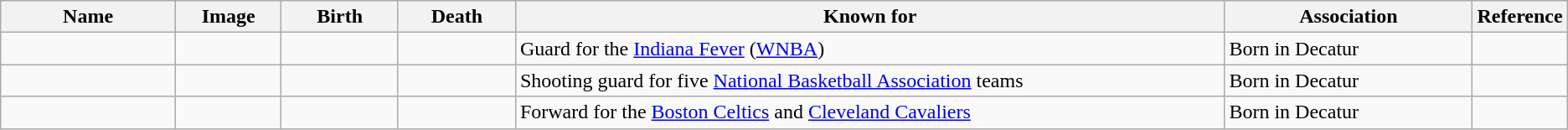<table class="wikitable sortable">
<tr>
<th scope="col" style="width:140px;">Name</th>
<th scope="col" style="width:80px;" class="unsortable">Image</th>
<th scope="col" style="width:90px;">Birth</th>
<th scope="col" style="width:90px;">Death</th>
<th scope="col" style="width:600px;" class="unsortable">Known for</th>
<th scope="col" style="width:200px;" class="unsortable">Association</th>
<th scope="col" style="width:30px;" class="unsortable">Reference</th>
</tr>
<tr>
<td></td>
<td></td>
<td align=right></td>
<td align=right></td>
<td>Guard for the <a href='#'>Indiana Fever</a> (<a href='#'>WNBA</a>)</td>
<td>Born in Decatur</td>
<td style="text-align:center;"></td>
</tr>
<tr>
<td></td>
<td></td>
<td align=right></td>
<td align=right></td>
<td>Shooting guard for five <a href='#'>National Basketball Association</a> teams</td>
<td>Born in Decatur</td>
<td style="text-align:center;"></td>
</tr>
<tr>
<td></td>
<td></td>
<td align=right></td>
<td align=right></td>
<td>Forward for the <a href='#'>Boston Celtics</a> and <a href='#'>Cleveland Cavaliers</a></td>
<td>Born in Decatur</td>
<td style="text-align:center;"></td>
</tr>
</table>
